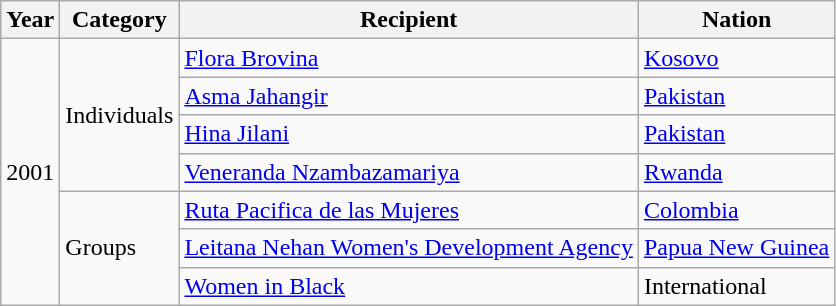<table class="wikitable">
<tr>
<th>Year</th>
<th>Category</th>
<th>Recipient</th>
<th>Nation</th>
</tr>
<tr>
<td rowspan=7>2001</td>
<td rowspan=4>Individuals</td>
<td><a href='#'>Flora Brovina</a></td>
<td><a href='#'>Kosovo</a></td>
</tr>
<tr>
<td><a href='#'>Asma Jahangir</a></td>
<td><a href='#'>Pakistan</a></td>
</tr>
<tr>
<td><a href='#'>Hina Jilani</a></td>
<td><a href='#'>Pakistan</a></td>
</tr>
<tr>
<td><a href='#'>Veneranda Nzambazamariya</a></td>
<td><a href='#'>Rwanda</a></td>
</tr>
<tr>
<td rowspan=3>Groups</td>
<td><a href='#'>Ruta Pacifica de las Mujeres</a></td>
<td><a href='#'>Colombia</a></td>
</tr>
<tr>
<td><a href='#'>Leitana Nehan Women's Development Agency</a></td>
<td><a href='#'>Papua New Guinea</a></td>
</tr>
<tr>
<td><a href='#'>Women in Black</a></td>
<td>International</td>
</tr>
</table>
